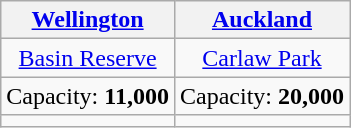<table class="wikitable" style="text-align:center">
<tr>
<th><a href='#'>Wellington</a></th>
<th><a href='#'>Auckland</a></th>
</tr>
<tr>
<td><a href='#'>Basin Reserve</a></td>
<td><a href='#'>Carlaw Park</a></td>
</tr>
<tr>
<td>Capacity: <strong>11,000</strong></td>
<td>Capacity: <strong>20,000</strong></td>
</tr>
<tr>
<td></td>
<td></td>
</tr>
</table>
